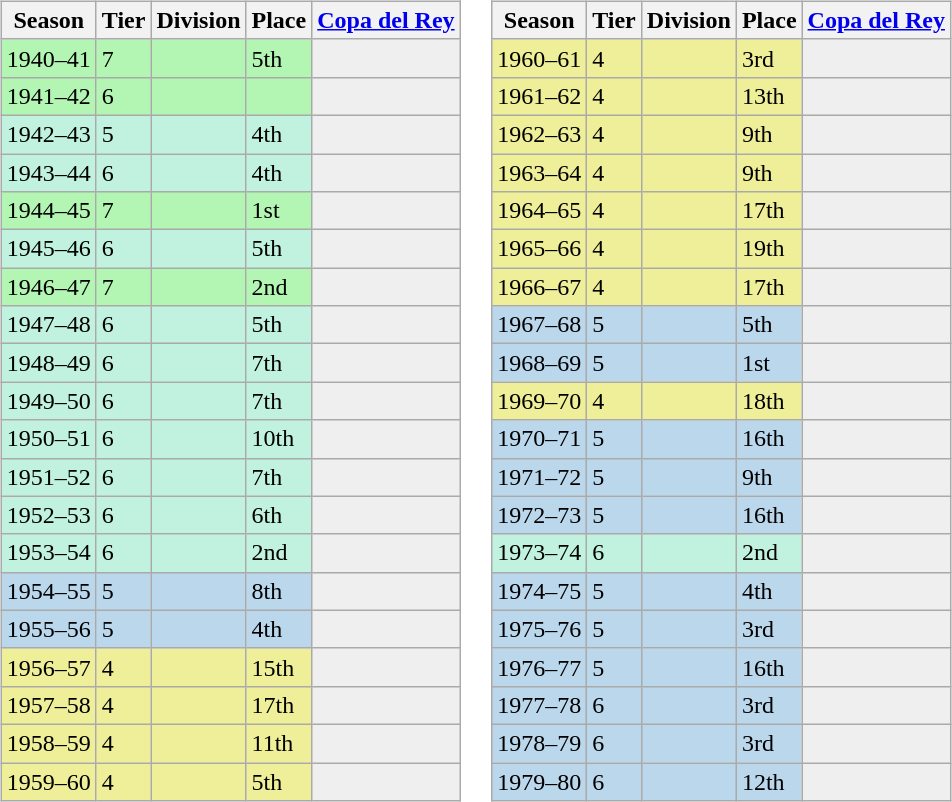<table>
<tr>
<td valign="top" width=0%><br><table class="wikitable">
<tr style="background:#f0f6fa;">
<th>Season</th>
<th>Tier</th>
<th>Division</th>
<th>Place</th>
<th><a href='#'>Copa del Rey</a></th>
</tr>
<tr>
<td style="background:#B3F5B3;">1940–41</td>
<td style="background:#B3F5B3;">7</td>
<td style="background:#B3F5B3;"></td>
<td style="background:#B3F5B3;">5th</td>
<th style="background:#efefef;"></th>
</tr>
<tr>
<td style="background:#B3F5B3;">1941–42</td>
<td style="background:#B3F5B3;">6</td>
<td style="background:#B3F5B3;"></td>
<td style="background:#B3F5B3;"></td>
<th style="background:#efefef;"></th>
</tr>
<tr>
<td style="background:#C0F2DF;">1942–43</td>
<td style="background:#C0F2DF;">5</td>
<td style="background:#C0F2DF;"></td>
<td style="background:#C0F2DF;">4th</td>
<th style="background:#efefef;"></th>
</tr>
<tr>
<td style="background:#C0F2DF;">1943–44</td>
<td style="background:#C0F2DF;">6</td>
<td style="background:#C0F2DF;"></td>
<td style="background:#C0F2DF;">4th</td>
<th style="background:#efefef;"></th>
</tr>
<tr>
<td style="background:#B3F5B3;">1944–45</td>
<td style="background:#B3F5B3;">7</td>
<td style="background:#B3F5B3;"></td>
<td style="background:#B3F5B3;">1st</td>
<th style="background:#efefef;"></th>
</tr>
<tr>
<td style="background:#C0F2DF;">1945–46</td>
<td style="background:#C0F2DF;">6</td>
<td style="background:#C0F2DF;"></td>
<td style="background:#C0F2DF;">5th</td>
<th style="background:#efefef;"></th>
</tr>
<tr>
<td style="background:#B3F5B3;">1946–47</td>
<td style="background:#B3F5B3;">7</td>
<td style="background:#B3F5B3;"></td>
<td style="background:#B3F5B3;">2nd</td>
<th style="background:#efefef;"></th>
</tr>
<tr>
<td style="background:#C0F2DF;">1947–48</td>
<td style="background:#C0F2DF;">6</td>
<td style="background:#C0F2DF;"></td>
<td style="background:#C0F2DF;">5th</td>
<th style="background:#efefef;"></th>
</tr>
<tr>
<td style="background:#C0F2DF;">1948–49</td>
<td style="background:#C0F2DF;">6</td>
<td style="background:#C0F2DF;"></td>
<td style="background:#C0F2DF;">7th</td>
<th style="background:#efefef;"></th>
</tr>
<tr>
<td style="background:#C0F2DF;">1949–50</td>
<td style="background:#C0F2DF;">6</td>
<td style="background:#C0F2DF;"></td>
<td style="background:#C0F2DF;">7th</td>
<th style="background:#efefef;"></th>
</tr>
<tr>
<td style="background:#C0F2DF;">1950–51</td>
<td style="background:#C0F2DF;">6</td>
<td style="background:#C0F2DF;"></td>
<td style="background:#C0F2DF;">10th</td>
<th style="background:#efefef;"></th>
</tr>
<tr>
<td style="background:#C0F2DF;">1951–52</td>
<td style="background:#C0F2DF;">6</td>
<td style="background:#C0F2DF;"></td>
<td style="background:#C0F2DF;">7th</td>
<th style="background:#efefef;"></th>
</tr>
<tr>
<td style="background:#C0F2DF;">1952–53</td>
<td style="background:#C0F2DF;">6</td>
<td style="background:#C0F2DF;"></td>
<td style="background:#C0F2DF;">6th</td>
<th style="background:#efefef;"></th>
</tr>
<tr>
<td style="background:#C0F2DF;">1953–54</td>
<td style="background:#C0F2DF;">6</td>
<td style="background:#C0F2DF;"></td>
<td style="background:#C0F2DF;">2nd</td>
<th style="background:#efefef;"></th>
</tr>
<tr>
<td style="background:#BBD7EC;">1954–55</td>
<td style="background:#BBD7EC;">5</td>
<td style="background:#BBD7EC;"></td>
<td style="background:#BBD7EC;">8th</td>
<td style="background:#efefef;"></td>
</tr>
<tr>
<td style="background:#BBD7EC;">1955–56</td>
<td style="background:#BBD7EC;">5</td>
<td style="background:#BBD7EC;"></td>
<td style="background:#BBD7EC;">4th</td>
<td style="background:#efefef;"></td>
</tr>
<tr>
<td style="background:#EFEF99;">1956–57</td>
<td style="background:#EFEF99;">4</td>
<td style="background:#EFEF99;"></td>
<td style="background:#EFEF99;">15th</td>
<td style="background:#efefef;"></td>
</tr>
<tr>
<td style="background:#EFEF99;">1957–58</td>
<td style="background:#EFEF99;">4</td>
<td style="background:#EFEF99;"></td>
<td style="background:#EFEF99;">17th</td>
<td style="background:#efefef;"></td>
</tr>
<tr>
<td style="background:#EFEF99;">1958–59</td>
<td style="background:#EFEF99;">4</td>
<td style="background:#EFEF99;"></td>
<td style="background:#EFEF99;">11th</td>
<td style="background:#efefef;"></td>
</tr>
<tr>
<td style="background:#EFEF99;">1959–60</td>
<td style="background:#EFEF99;">4</td>
<td style="background:#EFEF99;"></td>
<td style="background:#EFEF99;">5th</td>
<td style="background:#efefef;"></td>
</tr>
</table>
</td>
<td valign="top" width=0%><br><table class="wikitable">
<tr style="background:#f0f6fa;">
<th>Season</th>
<th>Tier</th>
<th>Division</th>
<th>Place</th>
<th><a href='#'>Copa del Rey</a></th>
</tr>
<tr>
<td style="background:#EFEF99;">1960–61</td>
<td style="background:#EFEF99;">4</td>
<td style="background:#EFEF99;"></td>
<td style="background:#EFEF99;">3rd</td>
<td style="background:#efefef;"></td>
</tr>
<tr>
<td style="background:#EFEF99;">1961–62</td>
<td style="background:#EFEF99;">4</td>
<td style="background:#EFEF99;"></td>
<td style="background:#EFEF99;">13th</td>
<td style="background:#efefef;"></td>
</tr>
<tr>
<td style="background:#EFEF99;">1962–63</td>
<td style="background:#EFEF99;">4</td>
<td style="background:#EFEF99;"></td>
<td style="background:#EFEF99;">9th</td>
<td style="background:#efefef;"></td>
</tr>
<tr>
<td style="background:#EFEF99;">1963–64</td>
<td style="background:#EFEF99;">4</td>
<td style="background:#EFEF99;"></td>
<td style="background:#EFEF99;">9th</td>
<td style="background:#efefef;"></td>
</tr>
<tr>
<td style="background:#EFEF99;">1964–65</td>
<td style="background:#EFEF99;">4</td>
<td style="background:#EFEF99;"></td>
<td style="background:#EFEF99;">17th</td>
<td style="background:#efefef;"></td>
</tr>
<tr>
<td style="background:#EFEF99;">1965–66</td>
<td style="background:#EFEF99;">4</td>
<td style="background:#EFEF99;"></td>
<td style="background:#EFEF99;">19th</td>
<td style="background:#efefef;"></td>
</tr>
<tr>
<td style="background:#EFEF99;">1966–67</td>
<td style="background:#EFEF99;">4</td>
<td style="background:#EFEF99;"></td>
<td style="background:#EFEF99;">17th</td>
<td style="background:#efefef;"></td>
</tr>
<tr>
<td style="background:#BBD7EC;">1967–68</td>
<td style="background:#BBD7EC;">5</td>
<td style="background:#BBD7EC;"></td>
<td style="background:#BBD7EC;">5th</td>
<td style="background:#efefef;"></td>
</tr>
<tr>
<td style="background:#BBD7EC;">1968–69</td>
<td style="background:#BBD7EC;">5</td>
<td style="background:#BBD7EC;"></td>
<td style="background:#BBD7EC;">1st</td>
<td style="background:#efefef;"></td>
</tr>
<tr>
<td style="background:#EFEF99;">1969–70</td>
<td style="background:#EFEF99;">4</td>
<td style="background:#EFEF99;"></td>
<td style="background:#EFEF99;">18th</td>
<td style="background:#efefef;"></td>
</tr>
<tr>
<td style="background:#BBD7EC;">1970–71</td>
<td style="background:#BBD7EC;">5</td>
<td style="background:#BBD7EC;"></td>
<td style="background:#BBD7EC;">16th</td>
<td style="background:#efefef;"></td>
</tr>
<tr>
<td style="background:#BBD7EC;">1971–72</td>
<td style="background:#BBD7EC;">5</td>
<td style="background:#BBD7EC;"></td>
<td style="background:#BBD7EC;">9th</td>
<td style="background:#efefef;"></td>
</tr>
<tr>
<td style="background:#BBD7EC;">1972–73</td>
<td style="background:#BBD7EC;">5</td>
<td style="background:#BBD7EC;"></td>
<td style="background:#BBD7EC;">16th</td>
<td style="background:#efefef;"></td>
</tr>
<tr>
<td style="background:#C0F2DF;">1973–74</td>
<td style="background:#C0F2DF;">6</td>
<td style="background:#C0F2DF;"></td>
<td style="background:#C0F2DF;">2nd</td>
<th style="background:#efefef;"></th>
</tr>
<tr>
<td style="background:#BBD7EC;">1974–75</td>
<td style="background:#BBD7EC;">5</td>
<td style="background:#BBD7EC;"></td>
<td style="background:#BBD7EC;">4th</td>
<td style="background:#efefef;"></td>
</tr>
<tr>
<td style="background:#BBD7EC;">1975–76</td>
<td style="background:#BBD7EC;">5</td>
<td style="background:#BBD7EC;"></td>
<td style="background:#BBD7EC;">3rd</td>
<td style="background:#efefef;"></td>
</tr>
<tr>
<td style="background:#BBD7EC;">1976–77</td>
<td style="background:#BBD7EC;">5</td>
<td style="background:#BBD7EC;"></td>
<td style="background:#BBD7EC;">16th</td>
<td style="background:#efefef;"></td>
</tr>
<tr>
<td style="background:#BBD7EC;">1977–78</td>
<td style="background:#BBD7EC;">6</td>
<td style="background:#BBD7EC;"></td>
<td style="background:#BBD7EC;">3rd</td>
<td style="background:#efefef;"></td>
</tr>
<tr>
<td style="background:#BBD7EC;">1978–79</td>
<td style="background:#BBD7EC;">6</td>
<td style="background:#BBD7EC;"></td>
<td style="background:#BBD7EC;">3rd</td>
<td style="background:#efefef;"></td>
</tr>
<tr>
<td style="background:#BBD7EC;">1979–80</td>
<td style="background:#BBD7EC;">6</td>
<td style="background:#BBD7EC;"></td>
<td style="background:#BBD7EC;">12th</td>
<td style="background:#efefef;"></td>
</tr>
</table>
</td>
</tr>
</table>
